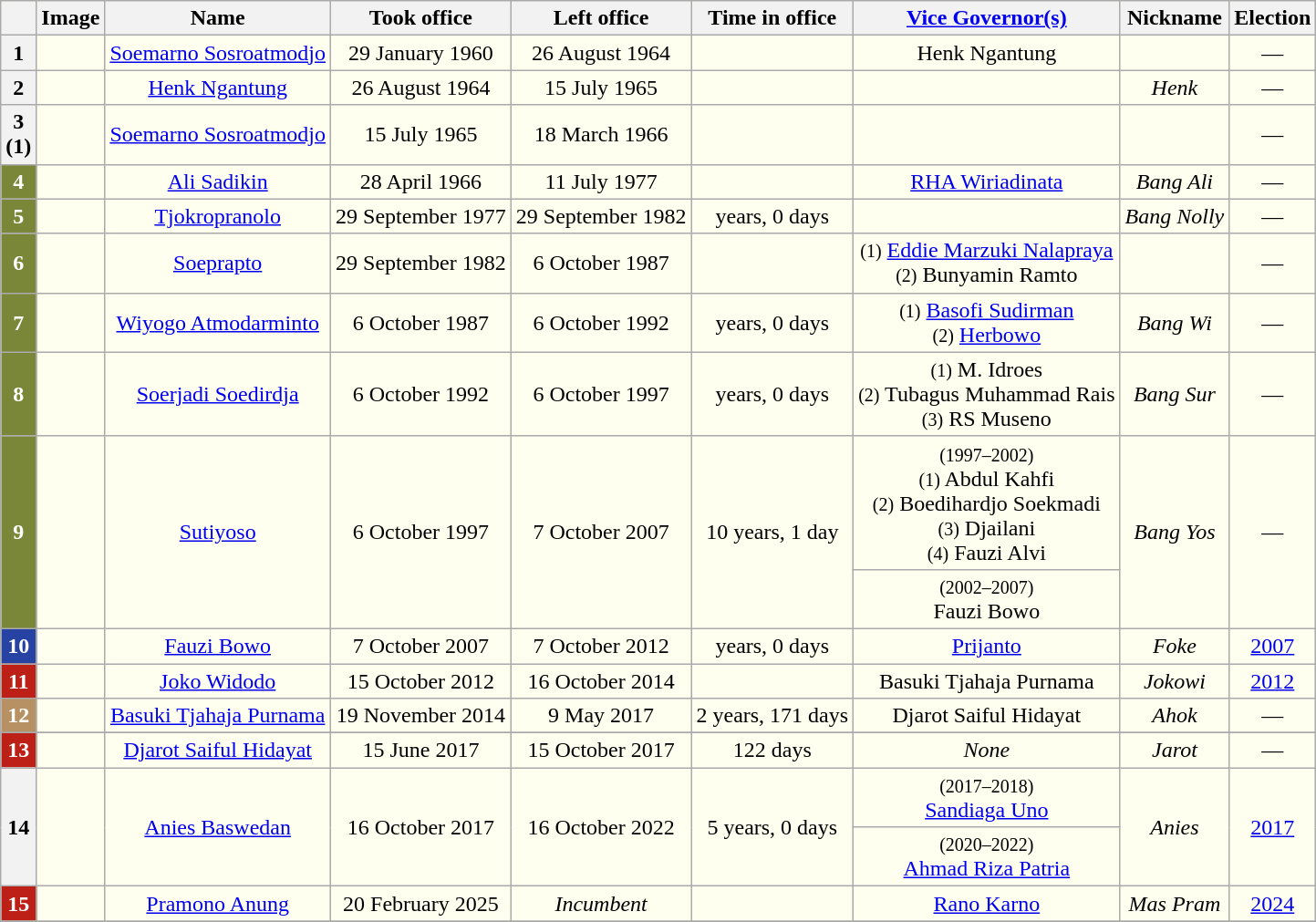<table class="wikitable" style="background:#ffffef; float:center; text-align:center">
<tr>
<th></th>
<th>Image</th>
<th>Name</th>
<th>Took office</th>
<th>Left office</th>
<th>Time in office</th>
<th><a href='#'>Vice Governor(s)</a></th>
<th>Nickname</th>
<th>Election</th>
</tr>
<tr>
<th style="background:;color:black">1</th>
<td></td>
<td><a href='#'>Soemarno Sosroatmodjo</a></td>
<td>29 January 1960</td>
<td>26 August 1964</td>
<td></td>
<td>Henk Ngantung</td>
<td></td>
<td>—</td>
</tr>
<tr>
<th style="background:;color:black">2</th>
<td></td>
<td><a href='#'>Henk Ngantung</a></td>
<td>26 August 1964</td>
<td>15 July 1965</td>
<td></td>
<td></td>
<td><em>Henk</em></td>
<td>—</td>
</tr>
<tr>
<th style="background:;color:black">3<br>(1)</th>
<td></td>
<td><a href='#'>Soemarno Sosroatmodjo</a></td>
<td>15 July 1965</td>
<td>18 March 1966</td>
<td></td>
<td></td>
<td></td>
<td>—</td>
</tr>
<tr>
<th style="background:#7B8738;color:white">4</th>
<td></td>
<td><a href='#'>Ali Sadikin</a></td>
<td>28 April 1966</td>
<td>11 July 1977</td>
<td></td>
<td><a href='#'>RHA Wiriadinata</a></td>
<td><em>Bang Ali</em></td>
<td>—</td>
</tr>
<tr>
<th style="background:#7B8738;color:white">5</th>
<td></td>
<td><a href='#'>Tjokropranolo</a></td>
<td>29 September 1977</td>
<td>29 September 1982</td>
<td> years, 0 days</td>
<td></td>
<td><em>Bang Nolly</em></td>
<td>—</td>
</tr>
<tr>
<th style="background:#7B8738;color:white">6</th>
<td></td>
<td><a href='#'>Soeprapto</a></td>
<td>29 September 1982</td>
<td>6 October 1987</td>
<td></td>
<td><small>(1)</small> <a href='#'>Eddie Marzuki Nalapraya</a><br><small>(2)</small> Bunyamin Ramto</td>
<td> </td>
<td>—</td>
</tr>
<tr>
<th style="background:#7B8738;color:white">7</th>
<td></td>
<td><a href='#'>Wiyogo Atmodarminto</a></td>
<td>6 October 1987</td>
<td>6 October 1992</td>
<td> years, 0 days</td>
<td><small>(1)</small> <a href='#'>Basofi Sudirman</a><br><small>(2)</small> <a href='#'>Herbowo</a></td>
<td><em>Bang Wi</em></td>
<td>—</td>
</tr>
<tr>
<th style="background:#7B8738;color:white">8</th>
<td></td>
<td><a href='#'>Soerjadi Soedirdja</a></td>
<td>6 October 1992</td>
<td>6 October 1997</td>
<td> years, 0 days</td>
<td><small>(1)</small> M. Idroes<br><small>(2)</small> Tubagus Muhammad Rais<br><small>(3)</small> RS Museno</td>
<td><em>Bang Sur</em></td>
<td>—</td>
</tr>
<tr>
<th style="background:#7B8738;color:white" rowspan="2">9</th>
<td rowspan="2"></td>
<td rowspan="2"><a href='#'>Sutiyoso</a></td>
<td rowspan="2">6 October 1997</td>
<td rowspan="2">7 October 2007</td>
<td rowspan="2">10 years, 1 day</td>
<td><small>(1997–2002)</small><br><small>(1)</small> Abdul Kahfi<br><small>(2)</small> Boedihardjo Soekmadi<br><small>(3)</small> Djailani<br><small>(4)</small> Fauzi Alvi</td>
<td rowspan="2"><em>Bang Yos</em></td>
<td rowspan="2">—</td>
</tr>
<tr>
<td><small>(2002–2007)</small><br>Fauzi Bowo</td>
</tr>
<tr>
<th style="background:#2643A3;color:white">10</th>
<td></td>
<td><a href='#'>Fauzi Bowo</a></td>
<td>7 October 2007</td>
<td>7 October 2012</td>
<td> years, 0 days</td>
<td><a href='#'>Prijanto</a></td>
<td><em>Foke</em></td>
<td><a href='#'>2007</a></td>
</tr>
<tr>
<th style="background:#BD2016;color:white">11</th>
<td></td>
<td><a href='#'>Joko Widodo</a></td>
<td>15 October 2012</td>
<td>16 October 2014</td>
<td></td>
<td>Basuki Tjahaja Purnama</td>
<td><em>Jokowi</em></td>
<td><a href='#'>2012</a></td>
</tr>
<tr>
<th style="background:#B79164;color:white">12</th>
<td></td>
<td><a href='#'>Basuki Tjahaja Purnama</a></td>
<td>19 November 2014</td>
<td>9 May 2017</td>
<td>2 years, 171 days</td>
<td>Djarot Saiful Hidayat</td>
<td><em>Ahok</em></td>
<td>—</td>
</tr>
<tr>
</tr>
<tr>
<th style="background:#BD2016;color:white">13</th>
<td></td>
<td><a href='#'>Djarot Saiful Hidayat</a></td>
<td>15 June 2017</td>
<td>15 October 2017</td>
<td>122 days</td>
<td><em>None</em></td>
<td><em>Jarot</em></td>
<td>—</td>
</tr>
<tr>
<th style="background:;color:black" rowspan="2">14</th>
<td rowspan="2"></td>
<td rowspan="2"><a href='#'>Anies Baswedan</a></td>
<td rowspan="2">16 October 2017</td>
<td rowspan="2">16 October 2022</td>
<td rowspan="2">5 years, 0 days</td>
<td><small>(2017–2018)</small><br><a href='#'>Sandiaga Uno</a></td>
<td rowspan="2"><em>Anies</em></td>
<td rowspan="2"><a href='#'>2017</a></td>
</tr>
<tr>
<td><small>(2020–2022)</small><br><a href='#'>Ahmad Riza Patria</a></td>
</tr>
<tr>
<th style="background:#BD2016;color:white">15</th>
<td></td>
<td><a href='#'>Pramono Anung</a></td>
<td>20 February 2025</td>
<td><em>Incumbent</em></td>
<td></td>
<td><a href='#'>Rano Karno</a></td>
<td><em>Mas Pram</em></td>
<td><a href='#'>2024</a></td>
</tr>
<tr>
</tr>
</table>
